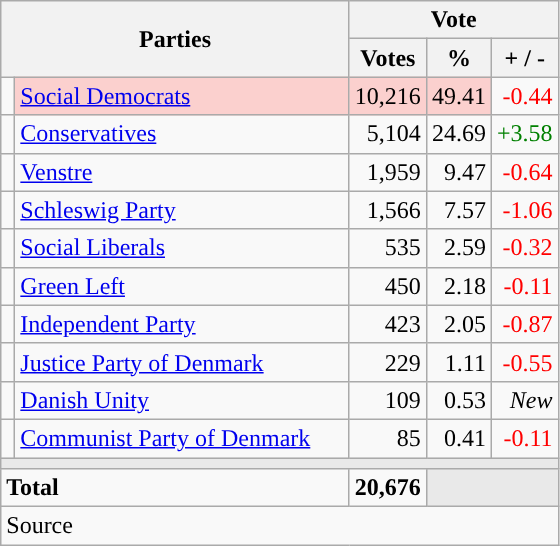<table class="wikitable" style="text-align:right;">
<tr>
<th style="text-align:centre;" rowspan="2" colspan="2" width="225">Parties</th>
<th colspan="3">Vote</th>
</tr>
<tr>
<th width="15">Votes</th>
<th width="15">%</th>
<th width="15">+ / -</th>
</tr>
<tr>
<td width="2" style="color:inherit;background:"></td>
<td bgcolor=#fbd0ce  align="left"><a href='#'>Social Democrats</a></td>
<td bgcolor=#fbd0ce>10,216</td>
<td bgcolor=#fbd0ce>49.41</td>
<td style=color:red;>-0.44</td>
</tr>
<tr>
<td width="2" style="color:inherit;background:"></td>
<td align="left"><a href='#'>Conservatives</a></td>
<td>5,104</td>
<td>24.69</td>
<td style=color:green;>+3.58</td>
</tr>
<tr>
<td width="2" style="color:inherit;background:"></td>
<td align="left"><a href='#'>Venstre</a></td>
<td>1,959</td>
<td>9.47</td>
<td style=color:red;>-0.64</td>
</tr>
<tr>
<td width="2" style="color:inherit;background:"></td>
<td align="left"><a href='#'>Schleswig Party</a></td>
<td>1,566</td>
<td>7.57</td>
<td style=color:red;>-1.06</td>
</tr>
<tr>
<td width="2" style="color:inherit;background:"></td>
<td align="left"><a href='#'>Social Liberals</a></td>
<td>535</td>
<td>2.59</td>
<td style=color:red;>-0.32</td>
</tr>
<tr>
<td width="2" style="color:inherit;background:"></td>
<td align="left"><a href='#'>Green Left</a></td>
<td>450</td>
<td>2.18</td>
<td style=color:red;>-0.11</td>
</tr>
<tr>
<td width="2" style="color:inherit;background:"></td>
<td align="left"><a href='#'>Independent Party</a></td>
<td>423</td>
<td>2.05</td>
<td style=color:red;>-0.87</td>
</tr>
<tr>
<td width="2" style="color:inherit;background:"></td>
<td align="left"><a href='#'>Justice Party of Denmark</a></td>
<td>229</td>
<td>1.11</td>
<td style=color:red;>-0.55</td>
</tr>
<tr>
<td width="2" style="color:inherit;background:"></td>
<td align="left"><a href='#'>Danish Unity</a></td>
<td>109</td>
<td>0.53</td>
<td><em>New</em></td>
</tr>
<tr>
<td width="2" style="color:inherit;background:"></td>
<td align="left"><a href='#'>Communist Party of Denmark</a></td>
<td>85</td>
<td>0.41</td>
<td style=color:red;>-0.11</td>
</tr>
<tr>
<td colspan="7" bgcolor="#E9E9E9"></td>
</tr>
<tr>
<td align="left" colspan="2"><strong>Total</strong></td>
<td><strong>20,676</strong></td>
<td bgcolor="#E9E9E9" colspan="2"></td>
</tr>
<tr>
<td align="left" colspan="6">Source</td>
</tr>
</table>
